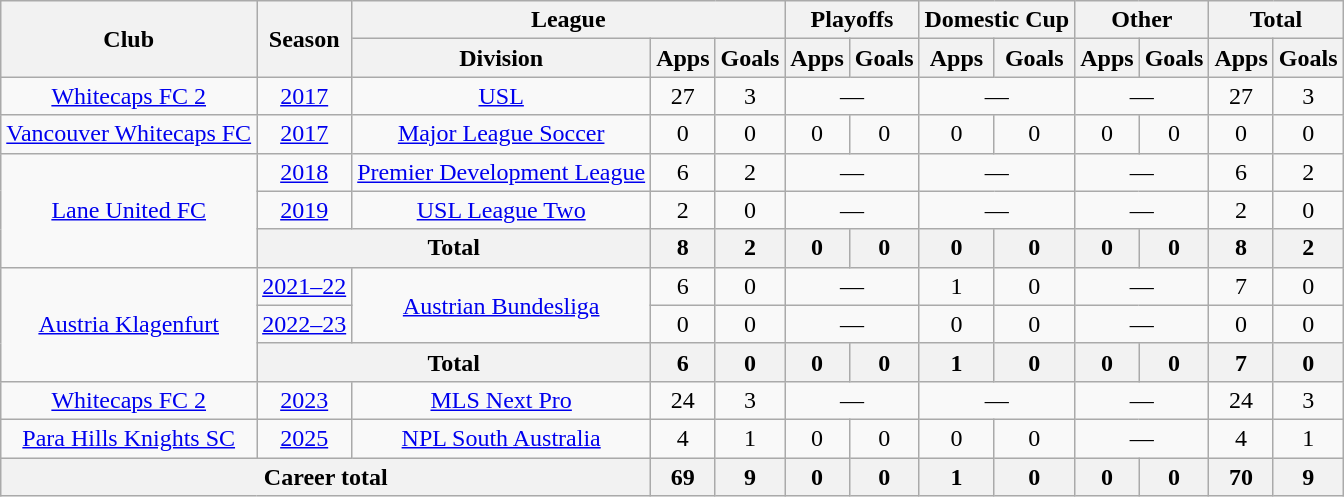<table class="wikitable" style="text-align:center">
<tr>
<th rowspan="2">Club</th>
<th rowspan="2">Season</th>
<th colspan="3">League</th>
<th colspan="2">Playoffs</th>
<th colspan="2">Domestic Cup</th>
<th colspan="2">Other</th>
<th colspan="2">Total</th>
</tr>
<tr>
<th>Division</th>
<th>Apps</th>
<th>Goals</th>
<th>Apps</th>
<th>Goals</th>
<th>Apps</th>
<th>Goals</th>
<th>Apps</th>
<th>Goals</th>
<th>Apps</th>
<th>Goals</th>
</tr>
<tr>
<td><a href='#'>Whitecaps FC 2</a></td>
<td><a href='#'>2017</a></td>
<td><a href='#'>USL</a></td>
<td>27</td>
<td>3</td>
<td colspan="2">—</td>
<td colspan="2">—</td>
<td colspan="2">—</td>
<td>27</td>
<td>3</td>
</tr>
<tr>
<td><a href='#'>Vancouver Whitecaps FC</a></td>
<td><a href='#'>2017</a></td>
<td><a href='#'>Major League Soccer</a></td>
<td>0</td>
<td>0</td>
<td>0</td>
<td>0</td>
<td>0</td>
<td>0</td>
<td>0</td>
<td>0</td>
<td>0</td>
<td>0</td>
</tr>
<tr>
<td rowspan="3"><a href='#'>Lane United FC</a></td>
<td><a href='#'>2018</a></td>
<td><a href='#'>Premier Development League</a></td>
<td>6</td>
<td>2</td>
<td colspan="2">—</td>
<td colspan="2">—</td>
<td colspan="2">—</td>
<td>6</td>
<td>2</td>
</tr>
<tr>
<td><a href='#'>2019</a></td>
<td><a href='#'>USL League Two</a></td>
<td>2</td>
<td>0</td>
<td colspan="2">—</td>
<td colspan="2">—</td>
<td colspan="2">—</td>
<td>2</td>
<td>0</td>
</tr>
<tr>
<th colspan="2">Total</th>
<th>8</th>
<th>2</th>
<th>0</th>
<th>0</th>
<th>0</th>
<th>0</th>
<th>0</th>
<th>0</th>
<th>8</th>
<th>2</th>
</tr>
<tr>
<td rowspan=3><a href='#'>Austria Klagenfurt</a></td>
<td><a href='#'>2021–22</a></td>
<td rowspan=2><a href='#'>Austrian Bundesliga</a></td>
<td>6</td>
<td>0</td>
<td colspan="2">—</td>
<td>1</td>
<td>0</td>
<td colspan="2">—</td>
<td>7</td>
<td>0</td>
</tr>
<tr>
<td><a href='#'>2022–23</a></td>
<td>0</td>
<td>0</td>
<td colspan="2">—</td>
<td>0</td>
<td>0</td>
<td colspan="2">—</td>
<td>0</td>
<td>0</td>
</tr>
<tr>
<th colspan="2">Total</th>
<th>6</th>
<th>0</th>
<th>0</th>
<th>0</th>
<th>1</th>
<th>0</th>
<th>0</th>
<th>0</th>
<th>7</th>
<th>0</th>
</tr>
<tr>
<td><a href='#'>Whitecaps FC 2</a></td>
<td><a href='#'>2023</a></td>
<td><a href='#'>MLS Next Pro</a></td>
<td>24</td>
<td>3</td>
<td colspan="2">—</td>
<td colspan="2">—</td>
<td colspan="2">—</td>
<td>24</td>
<td>3</td>
</tr>
<tr>
<td><a href='#'>Para Hills Knights SC</a></td>
<td><a href='#'>2025</a></td>
<td><a href='#'>NPL South Australia</a></td>
<td>4</td>
<td>1</td>
<td>0</td>
<td>0</td>
<td>0</td>
<td>0</td>
<td colspan="2">—</td>
<td>4</td>
<td>1</td>
</tr>
<tr>
<th colspan="3">Career total</th>
<th>69</th>
<th>9</th>
<th>0</th>
<th>0</th>
<th>1</th>
<th>0</th>
<th>0</th>
<th>0</th>
<th>70</th>
<th>9</th>
</tr>
</table>
